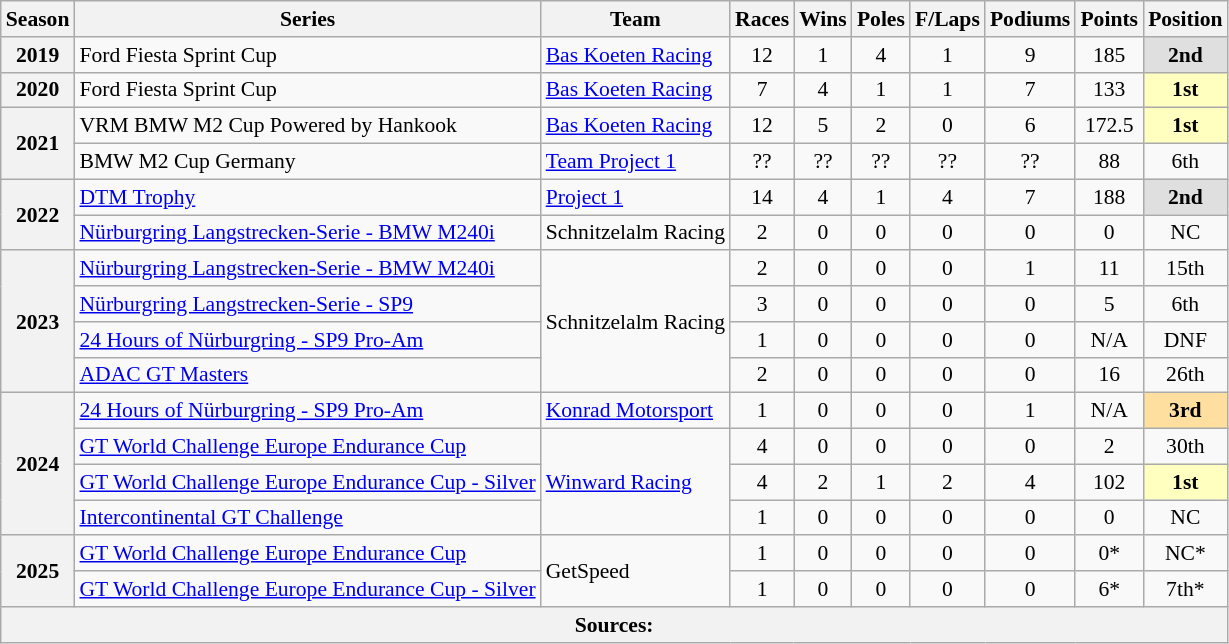<table class="wikitable" style="font-size: 90%; text-align:center">
<tr>
<th>Season</th>
<th>Series</th>
<th>Team</th>
<th>Races</th>
<th>Wins</th>
<th>Poles</th>
<th>F/Laps</th>
<th>Podiums</th>
<th>Points</th>
<th>Position</th>
</tr>
<tr>
<th>2019</th>
<td align=left>Ford Fiesta Sprint Cup</td>
<td align=left><a href='#'>Bas Koeten Racing</a></td>
<td>12</td>
<td>1</td>
<td>4</td>
<td>1</td>
<td>9</td>
<td>185</td>
<td style="background:#dfdfdf;"><strong>2nd</strong></td>
</tr>
<tr>
<th>2020</th>
<td align=left>Ford Fiesta Sprint Cup</td>
<td align=left><a href='#'>Bas Koeten Racing</a></td>
<td>7</td>
<td>4</td>
<td>1</td>
<td>1</td>
<td>7</td>
<td>133</td>
<td style="background:#FFFFBF;"><strong>1st</strong></td>
</tr>
<tr>
<th rowspan="2">2021</th>
<td align=left>VRM BMW M2 Cup Powered by Hankook</td>
<td align=left><a href='#'>Bas Koeten Racing</a></td>
<td>12</td>
<td>5</td>
<td>2</td>
<td>0</td>
<td>6</td>
<td>172.5</td>
<td style="background:#FFFFBF;"><strong>1st</strong></td>
</tr>
<tr>
<td align=left>BMW M2 Cup Germany</td>
<td align=left><a href='#'>Team Project 1</a></td>
<td>??</td>
<td>??</td>
<td>??</td>
<td>??</td>
<td>??</td>
<td>88</td>
<td>6th</td>
</tr>
<tr>
<th rowspan="2">2022</th>
<td align=left><a href='#'>DTM Trophy</a></td>
<td align=left><a href='#'>Project 1</a></td>
<td>14</td>
<td>4</td>
<td>1</td>
<td>4</td>
<td>7</td>
<td>188</td>
<td style="background:#dfdfdf;"><strong>2nd</strong></td>
</tr>
<tr>
<td align=left><a href='#'>Nürburgring Langstrecken-Serie - BMW M240i</a></td>
<td align=left>Schnitzelalm Racing</td>
<td>2</td>
<td>0</td>
<td>0</td>
<td>0</td>
<td>0</td>
<td>0</td>
<td>NC</td>
</tr>
<tr>
<th rowspan="4">2023</th>
<td align=left><a href='#'>Nürburgring Langstrecken-Serie - BMW M240i</a></td>
<td align=left rowspan="4">Schnitzelalm Racing</td>
<td>2</td>
<td>0</td>
<td>0</td>
<td>0</td>
<td>1</td>
<td>11</td>
<td>15th</td>
</tr>
<tr>
<td align=left><a href='#'>Nürburgring Langstrecken-Serie - SP9</a></td>
<td>3</td>
<td>0</td>
<td>0</td>
<td>0</td>
<td>0</td>
<td>5</td>
<td>6th</td>
</tr>
<tr>
<td align=left><a href='#'>24 Hours of Nürburgring - SP9 Pro-Am</a></td>
<td>1</td>
<td>0</td>
<td>0</td>
<td>0</td>
<td>0</td>
<td>N/A</td>
<td>DNF</td>
</tr>
<tr>
<td align=left><a href='#'>ADAC GT Masters</a></td>
<td>2</td>
<td>0</td>
<td>0</td>
<td>0</td>
<td>0</td>
<td>16</td>
<td>26th</td>
</tr>
<tr>
<th rowspan="4">2024</th>
<td align=left><a href='#'>24 Hours of Nürburgring - SP9 Pro-Am</a></td>
<td align=left><a href='#'>Konrad Motorsport</a></td>
<td>1</td>
<td>0</td>
<td>0</td>
<td>0</td>
<td>1</td>
<td>N/A</td>
<td style="background:#ffdf9f;"><strong>3rd</strong></td>
</tr>
<tr>
<td align=left><a href='#'>GT World Challenge Europe Endurance Cup</a></td>
<td rowspan="3" align=left><a href='#'>Winward Racing</a></td>
<td>4</td>
<td>0</td>
<td>0</td>
<td>0</td>
<td>0</td>
<td>2</td>
<td>30th</td>
</tr>
<tr>
<td align="left"><a href='#'>GT World Challenge Europe Endurance Cup - Silver</a></td>
<td>4</td>
<td>2</td>
<td>1</td>
<td>2</td>
<td>4</td>
<td>102</td>
<td style="background:#FFFFBF;"><strong>1st</strong></td>
</tr>
<tr>
<td align=left><a href='#'>Intercontinental GT Challenge</a></td>
<td>1</td>
<td>0</td>
<td>0</td>
<td>0</td>
<td>0</td>
<td>0</td>
<td>NC</td>
</tr>
<tr>
<th rowspan="2">2025</th>
<td align=left><a href='#'>GT World Challenge Europe Endurance Cup</a></td>
<td rowspan="2" align=left>GetSpeed</td>
<td>1</td>
<td>0</td>
<td>0</td>
<td>0</td>
<td>0</td>
<td>0*</td>
<td>NC*</td>
</tr>
<tr>
<td align="left"><a href='#'>GT World Challenge Europe Endurance Cup - Silver</a></td>
<td>1</td>
<td>0</td>
<td>0</td>
<td>0</td>
<td>0</td>
<td>6*</td>
<td>7th*</td>
</tr>
<tr>
<th colspan="10">Sources:</th>
</tr>
</table>
